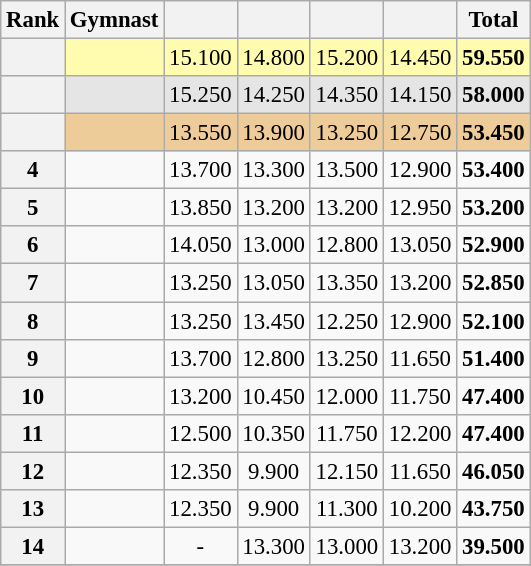<table class="wikitable sortable" style="text-align:center; font-size:95%">
<tr>
<th>Rank</th>
<th>Gymnast</th>
<th></th>
<th></th>
<th></th>
<th></th>
<th>Total</th>
</tr>
<tr bgcolor=fffcaf>
<th scope=row style="text-align:center"></th>
<td align=left></td>
<td>15.100</td>
<td>14.800</td>
<td>15.200</td>
<td>14.450</td>
<td><strong>59.550</strong></td>
</tr>
<tr bgcolor=e5e5e5>
<th scope=row style="text-align:center"></th>
<td align=left></td>
<td>15.250</td>
<td>14.250</td>
<td>14.350</td>
<td>14.150</td>
<td><strong>58.000</strong></td>
</tr>
<tr bgcolor=eecc99>
<th scope=row style="text-align:center"></th>
<td align=left></td>
<td>13.550</td>
<td>13.900</td>
<td>13.250</td>
<td>12.750</td>
<td><strong>53.450</strong></td>
</tr>
<tr>
<th scope=row style="text-align:center">4</th>
<td align=left></td>
<td>13.700</td>
<td>13.300</td>
<td>13.500</td>
<td>12.900</td>
<td><strong>53.400</strong></td>
</tr>
<tr>
<th scope=row style="text-align:center">5</th>
<td align=left></td>
<td>13.850</td>
<td>13.200</td>
<td>13.200</td>
<td>12.950</td>
<td><strong>53.200</strong></td>
</tr>
<tr>
<th scope=row style="text-align:center">6</th>
<td align=left></td>
<td>14.050</td>
<td>13.000</td>
<td>12.800</td>
<td>13.050</td>
<td><strong>52.900</strong></td>
</tr>
<tr>
<th scope=row style="text-align:center">7</th>
<td align=left></td>
<td>13.250</td>
<td>13.050</td>
<td>13.350</td>
<td>13.200</td>
<td><strong>52.850</strong></td>
</tr>
<tr>
<th scope=row style="text-align:center">8</th>
<td align=left></td>
<td>13.250</td>
<td>13.450</td>
<td>12.250</td>
<td>12.900</td>
<td><strong>52.100</strong></td>
</tr>
<tr>
<th scope=row style="text-align:center">9</th>
<td align=left></td>
<td>13.700</td>
<td>12.800</td>
<td>13.250</td>
<td>11.650</td>
<td><strong>51.400</strong></td>
</tr>
<tr>
<th scope=row style="text-align:center">10</th>
<td align=left></td>
<td>13.200</td>
<td>10.450</td>
<td>12.000</td>
<td>11.750</td>
<td><strong>47.400</strong></td>
</tr>
<tr>
<th scope=row style="text-align:center">11</th>
<td align=left></td>
<td>12.500</td>
<td>10.350</td>
<td>11.750</td>
<td>12.200</td>
<td><strong>47.400</strong></td>
</tr>
<tr>
<th scope=row style="text-align:center">12</th>
<td align=left></td>
<td>12.350</td>
<td>9.900</td>
<td>12.150</td>
<td>11.650</td>
<td><strong>46.050</strong></td>
</tr>
<tr>
<th scope=row style="text-align:center">13</th>
<td align=left></td>
<td>12.350</td>
<td>9.900</td>
<td>11.300</td>
<td>10.200</td>
<td><strong>43.750</strong></td>
</tr>
<tr>
<th scope=row style="text-align:center">14</th>
<td align=left></td>
<td>-</td>
<td>13.300</td>
<td>13.000</td>
<td>13.200</td>
<td><strong>39.500</strong></td>
</tr>
<tr>
</tr>
</table>
